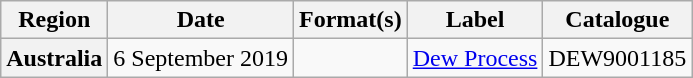<table class="wikitable plainrowheaders">
<tr>
<th scope="col">Region</th>
<th scope="col">Date</th>
<th scope="col">Format(s)</th>
<th scope="col">Label</th>
<th scope="col">Catalogue</th>
</tr>
<tr>
<th scope="row">Australia</th>
<td>6 September 2019</td>
<td></td>
<td><a href='#'>Dew Process</a></td>
<td>DEW9001185</td>
</tr>
</table>
